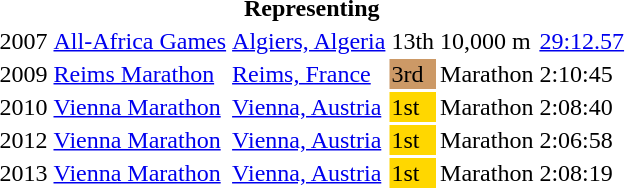<table>
<tr>
<th colspan="6">Representing </th>
</tr>
<tr>
<td>2007</td>
<td><a href='#'>All-Africa Games</a></td>
<td><a href='#'>Algiers, Algeria</a></td>
<td>13th</td>
<td>10,000 m</td>
<td><a href='#'>29:12.57</a></td>
</tr>
<tr>
<td>2009</td>
<td><a href='#'>Reims Marathon</a></td>
<td><a href='#'>Reims, France</a></td>
<td bgcolor="cc9966">3rd</td>
<td>Marathon</td>
<td>2:10:45</td>
</tr>
<tr>
<td>2010</td>
<td><a href='#'>Vienna Marathon</a></td>
<td><a href='#'>Vienna, Austria</a></td>
<td bgcolor="gold">1st</td>
<td>Marathon</td>
<td>2:08:40</td>
</tr>
<tr>
<td>2012</td>
<td><a href='#'>Vienna Marathon</a></td>
<td><a href='#'>Vienna, Austria</a></td>
<td bgcolor="gold">1st</td>
<td>Marathon</td>
<td>2:06:58</td>
</tr>
<tr>
<td>2013</td>
<td><a href='#'>Vienna Marathon</a></td>
<td><a href='#'>Vienna, Austria</a></td>
<td bgcolor="gold">1st</td>
<td>Marathon</td>
<td>2:08:19</td>
</tr>
</table>
